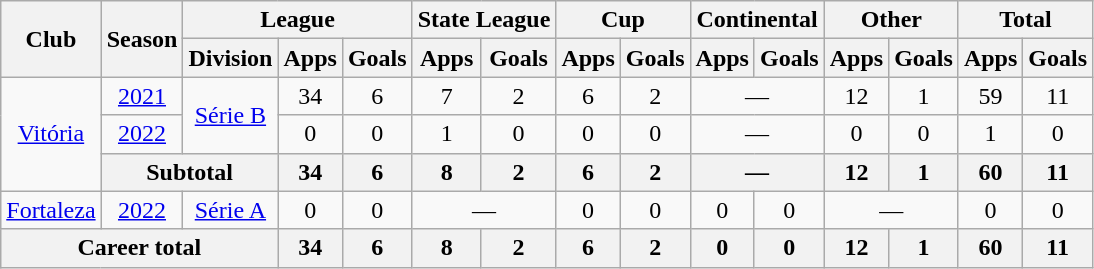<table class="wikitable" style="text-align: center;">
<tr>
<th rowspan="2">Club</th>
<th rowspan="2">Season</th>
<th colspan="3">League</th>
<th colspan="2">State League</th>
<th colspan="2">Cup</th>
<th colspan="2">Continental</th>
<th colspan="2">Other</th>
<th colspan="2">Total</th>
</tr>
<tr>
<th>Division</th>
<th>Apps</th>
<th>Goals</th>
<th>Apps</th>
<th>Goals</th>
<th>Apps</th>
<th>Goals</th>
<th>Apps</th>
<th>Goals</th>
<th>Apps</th>
<th>Goals</th>
<th>Apps</th>
<th>Goals</th>
</tr>
<tr>
<td rowspan="3" valign="center"><a href='#'>Vitória</a></td>
<td><a href='#'>2021</a></td>
<td rowspan="2"><a href='#'>Série B</a></td>
<td>34</td>
<td>6</td>
<td>7</td>
<td>2</td>
<td>6</td>
<td>2</td>
<td colspan="2">—</td>
<td>12</td>
<td>1</td>
<td>59</td>
<td>11</td>
</tr>
<tr>
<td><a href='#'>2022</a></td>
<td>0</td>
<td>0</td>
<td>1</td>
<td>0</td>
<td>0</td>
<td>0</td>
<td colspan="2">—</td>
<td>0</td>
<td>0</td>
<td>1</td>
<td>0</td>
</tr>
<tr>
<th colspan="2">Subtotal</th>
<th>34</th>
<th>6</th>
<th>8</th>
<th>2</th>
<th>6</th>
<th>2</th>
<th colspan="2">—</th>
<th>12</th>
<th>1</th>
<th>60</th>
<th>11</th>
</tr>
<tr>
<td><a href='#'>Fortaleza</a></td>
<td><a href='#'>2022</a></td>
<td><a href='#'>Série A</a></td>
<td>0</td>
<td>0</td>
<td colspan="2">—</td>
<td>0</td>
<td>0</td>
<td>0</td>
<td>0</td>
<td colspan="2">—</td>
<td>0</td>
<td>0</td>
</tr>
<tr>
<th colspan="3"><strong>Career total</strong></th>
<th>34</th>
<th>6</th>
<th>8</th>
<th>2</th>
<th>6</th>
<th>2</th>
<th>0</th>
<th>0</th>
<th>12</th>
<th>1</th>
<th>60</th>
<th>11</th>
</tr>
</table>
